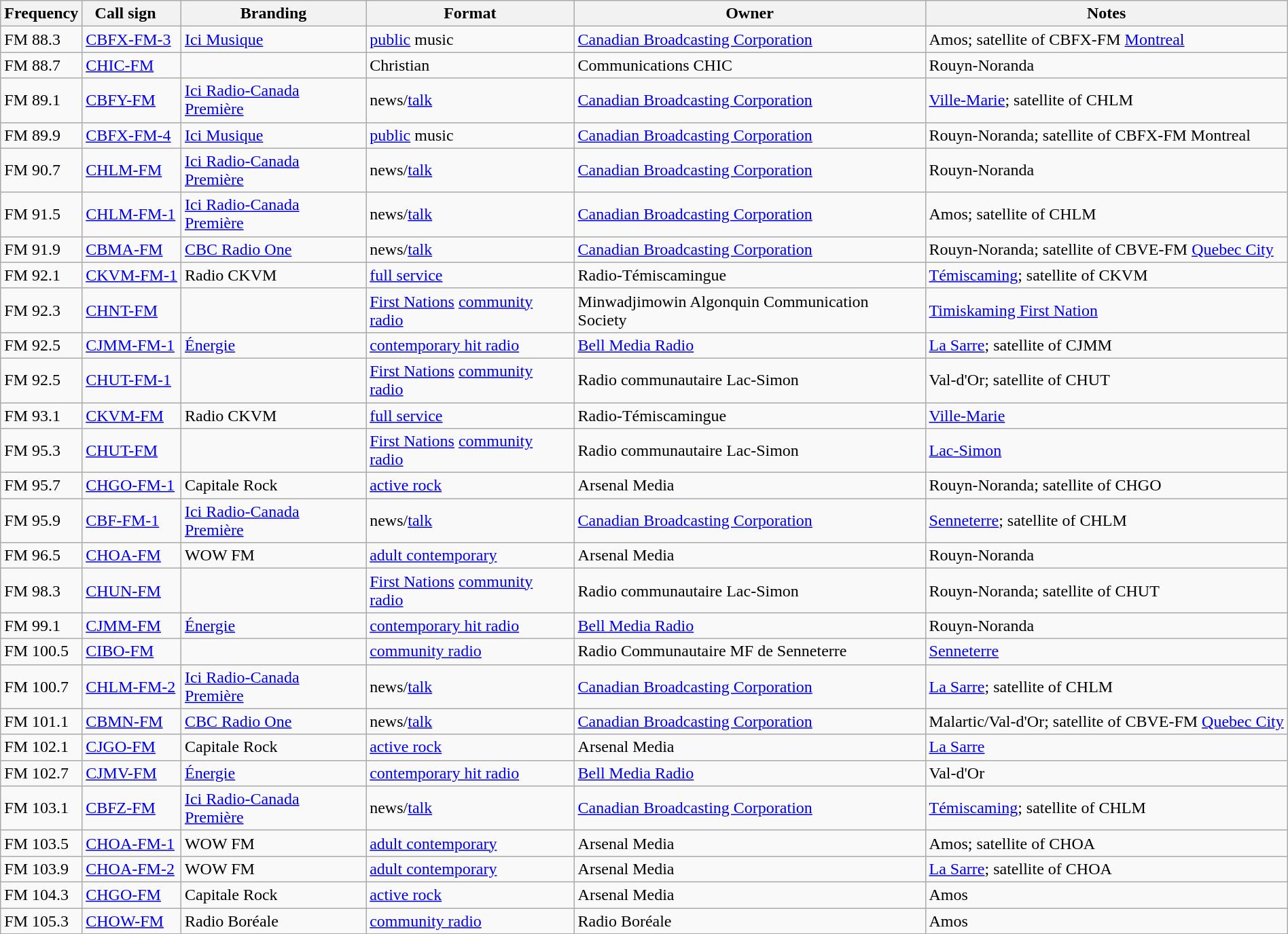<table class="wikitable sortable"  width="100%">
<tr>
<th>Frequency</th>
<th>Call sign   </th>
<th>Branding</th>
<th>Format</th>
<th>Owner</th>
<th>Notes</th>
</tr>
<tr>
<td>FM 88.3</td>
<td><a href='#'>CBFX-FM-3</a></td>
<td><a href='#'>Ici Musique</a></td>
<td><a href='#'>public</a> music</td>
<td><a href='#'>Canadian Broadcasting Corporation</a></td>
<td>Amos; satellite of CBFX-FM <a href='#'>Montreal</a></td>
</tr>
<tr>
<td>FM 88.7</td>
<td><a href='#'>CHIC-FM</a></td>
<td></td>
<td>Christian</td>
<td>Communications CHIC</td>
<td>Rouyn-Noranda</td>
</tr>
<tr>
<td>FM 89.1</td>
<td><a href='#'>CBFY-FM</a></td>
<td><a href='#'>Ici Radio-Canada Première</a></td>
<td>news/<a href='#'>talk</a></td>
<td><a href='#'>Canadian Broadcasting Corporation</a></td>
<td><a href='#'>Ville-Marie</a>; satellite of CHLM</td>
</tr>
<tr>
<td>FM 89.9</td>
<td><a href='#'>CBFX-FM-4</a></td>
<td><a href='#'>Ici Musique</a></td>
<td><a href='#'>public</a> music</td>
<td><a href='#'>Canadian Broadcasting Corporation</a></td>
<td>Rouyn-Noranda; satellite of CBFX-FM Montreal</td>
</tr>
<tr>
<td>FM 90.7</td>
<td><a href='#'>CHLM-FM</a></td>
<td><a href='#'>Ici Radio-Canada Première</a></td>
<td>news/<a href='#'>talk</a></td>
<td><a href='#'>Canadian Broadcasting Corporation</a></td>
<td>Rouyn-Noranda</td>
</tr>
<tr>
<td>FM 91.5</td>
<td><a href='#'>CHLM-FM-1</a></td>
<td><a href='#'>Ici Radio-Canada Première</a></td>
<td>news/<a href='#'>talk</a></td>
<td><a href='#'>Canadian Broadcasting Corporation</a></td>
<td>Amos; satellite of CHLM</td>
</tr>
<tr>
<td>FM 91.9</td>
<td><a href='#'>CBMA-FM</a></td>
<td><a href='#'>CBC Radio One</a></td>
<td>news/<a href='#'>talk</a></td>
<td><a href='#'>Canadian Broadcasting Corporation</a></td>
<td>Rouyn-Noranda; satellite of CBVE-FM <a href='#'>Quebec City</a></td>
</tr>
<tr>
<td>FM 92.1</td>
<td><a href='#'>CKVM-FM-1</a></td>
<td>Radio CKVM</td>
<td><a href='#'>full service</a></td>
<td>Radio-Témiscamingue</td>
<td><a href='#'>Témiscaming</a>; satellite of CKVM</td>
</tr>
<tr>
<td>FM 92.3</td>
<td><a href='#'>CHNT-FM</a></td>
<td></td>
<td><a href='#'>First Nations</a> <a href='#'>community radio</a></td>
<td>Minwadjimowin Algonquin Communication Society</td>
<td><a href='#'>Timiskaming First Nation</a></td>
</tr>
<tr>
<td>FM 92.5</td>
<td><a href='#'>CJMM-FM-1</a></td>
<td><a href='#'>Énergie</a></td>
<td><a href='#'>contemporary hit radio</a></td>
<td><a href='#'>Bell Media Radio</a></td>
<td><a href='#'>La Sarre</a>; satellite of CJMM</td>
</tr>
<tr>
<td>FM 92.5</td>
<td><a href='#'>CHUT-FM-1</a></td>
<td></td>
<td><a href='#'>First Nations</a> <a href='#'>community radio</a></td>
<td>Radio communautaire Lac-Simon</td>
<td>Val-d'Or; satellite of CHUT</td>
</tr>
<tr>
<td>FM 93.1</td>
<td><a href='#'>CKVM-FM</a></td>
<td>Radio CKVM</td>
<td><a href='#'>full service</a></td>
<td>Radio-Témiscamingue</td>
<td><a href='#'>Ville-Marie</a></td>
</tr>
<tr>
<td>FM 95.3</td>
<td><a href='#'>CHUT-FM</a></td>
<td></td>
<td><a href='#'>First Nations</a> <a href='#'>community radio</a></td>
<td>Radio communautaire Lac-Simon</td>
<td><a href='#'>Lac-Simon</a></td>
</tr>
<tr>
<td>FM 95.7</td>
<td><a href='#'>CHGO-FM-1</a></td>
<td>Capitale Rock</td>
<td><a href='#'>active rock</a></td>
<td>Arsenal Media</td>
<td>Rouyn-Noranda; satellite of CHGO</td>
</tr>
<tr>
<td>FM 95.9</td>
<td><a href='#'>CBF-FM-1</a></td>
<td><a href='#'>Ici Radio-Canada Première</a></td>
<td>news/<a href='#'>talk</a></td>
<td><a href='#'>Canadian Broadcasting Corporation</a></td>
<td><a href='#'>Senneterre</a>; satellite of CHLM</td>
</tr>
<tr>
<td>FM 96.5</td>
<td><a href='#'>CHOA-FM</a></td>
<td>WOW FM</td>
<td><a href='#'>adult contemporary</a></td>
<td>Arsenal Media</td>
<td>Rouyn-Noranda</td>
</tr>
<tr>
<td>FM 98.3</td>
<td><a href='#'>CHUN-FM</a></td>
<td></td>
<td><a href='#'>First Nations</a> <a href='#'>community radio</a></td>
<td>Radio communautaire Lac-Simon</td>
<td>Rouyn-Noranda; satellite of CHUT</td>
</tr>
<tr>
<td>FM 99.1</td>
<td><a href='#'>CJMM-FM</a></td>
<td><a href='#'>Énergie</a></td>
<td><a href='#'>contemporary hit radio</a></td>
<td><a href='#'>Bell Media Radio</a></td>
<td>Rouyn-Noranda</td>
</tr>
<tr>
<td>FM 100.5</td>
<td><a href='#'>CIBO-FM</a></td>
<td></td>
<td><a href='#'>community radio</a></td>
<td>Radio Communautaire MF de Senneterre</td>
<td><a href='#'>Senneterre</a></td>
</tr>
<tr>
<td>FM 100.7</td>
<td><a href='#'>CHLM-FM-2</a></td>
<td><a href='#'>Ici Radio-Canada Première</a></td>
<td>news/<a href='#'>talk</a></td>
<td><a href='#'>Canadian Broadcasting Corporation</a></td>
<td><a href='#'>La Sarre</a>; satellite of CHLM</td>
</tr>
<tr>
<td>FM 101.1</td>
<td><a href='#'>CBMN-FM</a></td>
<td><a href='#'>CBC Radio One</a></td>
<td>news/<a href='#'>talk</a></td>
<td><a href='#'>Canadian Broadcasting Corporation</a></td>
<td>Malartic/Val-d'Or; satellite of CBVE-FM <a href='#'>Quebec City</a></td>
</tr>
<tr>
<td>FM 102.1</td>
<td><a href='#'>CJGO-FM</a></td>
<td>Capitale Rock</td>
<td><a href='#'>active rock</a></td>
<td>Arsenal Media</td>
<td><a href='#'>La Sarre</a></td>
</tr>
<tr>
<td>FM 102.7</td>
<td><a href='#'>CJMV-FM</a></td>
<td><a href='#'>Énergie</a></td>
<td><a href='#'>contemporary hit radio</a></td>
<td><a href='#'>Bell Media Radio</a></td>
<td>Val-d'Or</td>
</tr>
<tr>
<td>FM 103.1</td>
<td><a href='#'>CBFZ-FM</a></td>
<td><a href='#'>Ici Radio-Canada Première</a></td>
<td>news/<a href='#'>talk</a></td>
<td><a href='#'>Canadian Broadcasting Corporation</a></td>
<td><a href='#'>Témiscaming</a>; satellite of CHLM</td>
</tr>
<tr>
<td>FM 103.5</td>
<td><a href='#'>CHOA-FM-1</a></td>
<td>WOW FM</td>
<td><a href='#'>adult contemporary</a></td>
<td>Arsenal Media</td>
<td>Amos; satellite of CHOA</td>
</tr>
<tr>
<td>FM 103.9</td>
<td><a href='#'>CHOA-FM-2</a></td>
<td>WOW FM</td>
<td><a href='#'>adult contemporary</a></td>
<td>Arsenal Media</td>
<td><a href='#'>La Sarre</a>; satellite of CHOA</td>
</tr>
<tr>
<td>FM 104.3</td>
<td><a href='#'>CHGO-FM</a></td>
<td>Capitale Rock</td>
<td><a href='#'>active rock</a></td>
<td>Arsenal Media</td>
<td>Amos</td>
</tr>
<tr>
<td>FM 105.3</td>
<td><a href='#'>CHOW-FM</a></td>
<td>Radio Boréale</td>
<td><a href='#'>community radio</a></td>
<td>Radio Boréale</td>
<td>Amos</td>
</tr>
</table>
